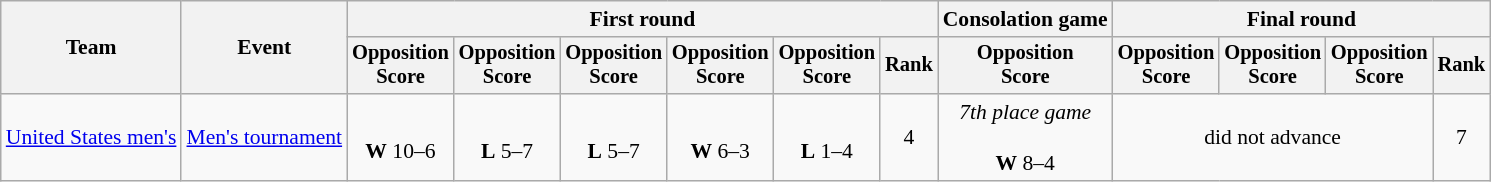<table class=wikitable style=font-size:90%;text-align:center>
<tr>
<th rowspan=2>Team</th>
<th rowspan=2>Event</th>
<th colspan=6>First round</th>
<th>Consolation game</th>
<th colspan=4>Final round</th>
</tr>
<tr style=font-size:95%>
<th>Opposition<br>Score</th>
<th>Opposition<br>Score</th>
<th>Opposition<br>Score</th>
<th>Opposition<br>Score</th>
<th>Opposition<br>Score</th>
<th>Rank</th>
<th>Opposition<br>Score</th>
<th>Opposition<br>Score</th>
<th>Opposition<br>Score</th>
<th>Opposition<br>Score</th>
<th>Rank</th>
</tr>
<tr>
<td align=left><a href='#'>United States men's</a></td>
<td align=left><a href='#'>Men's tournament</a></td>
<td><br><strong>W</strong> 10–6</td>
<td><br><strong>L</strong> 5–7</td>
<td><br><strong>L</strong> 5–7</td>
<td><br><strong>W</strong> 6–3</td>
<td><br><strong>L</strong> 1–4</td>
<td>4</td>
<td><em>7th place game</em><br><br><strong>W</strong> 8–4</td>
<td colspan=3>did not advance</td>
<td>7</td>
</tr>
</table>
